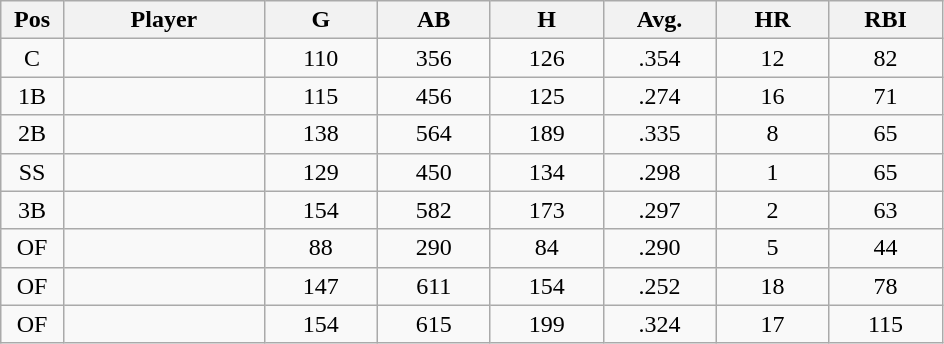<table class="wikitable sortable">
<tr>
<th bgcolor="#DDDDFF" width="5%">Pos</th>
<th bgcolor="#DDDDFF" width="16%">Player</th>
<th bgcolor="#DDDDFF" width="9%">G</th>
<th bgcolor="#DDDDFF" width="9%">AB</th>
<th bgcolor="#DDDDFF" width="9%">H</th>
<th bgcolor="#DDDDFF" width="9%">Avg.</th>
<th bgcolor="#DDDDFF" width="9%">HR</th>
<th bgcolor="#DDDDFF" width="9%">RBI</th>
</tr>
<tr align="center">
<td>C</td>
<td></td>
<td>110</td>
<td>356</td>
<td>126</td>
<td>.354</td>
<td>12</td>
<td>82</td>
</tr>
<tr align="center">
<td>1B</td>
<td></td>
<td>115</td>
<td>456</td>
<td>125</td>
<td>.274</td>
<td>16</td>
<td>71</td>
</tr>
<tr align="center">
<td>2B</td>
<td></td>
<td>138</td>
<td>564</td>
<td>189</td>
<td>.335</td>
<td>8</td>
<td>65</td>
</tr>
<tr align="center">
<td>SS</td>
<td></td>
<td>129</td>
<td>450</td>
<td>134</td>
<td>.298</td>
<td>1</td>
<td>65</td>
</tr>
<tr align="center">
<td>3B</td>
<td></td>
<td>154</td>
<td>582</td>
<td>173</td>
<td>.297</td>
<td>2</td>
<td>63</td>
</tr>
<tr align="center">
<td>OF</td>
<td></td>
<td>88</td>
<td>290</td>
<td>84</td>
<td>.290</td>
<td>5</td>
<td>44</td>
</tr>
<tr align="center">
<td>OF</td>
<td></td>
<td>147</td>
<td>611</td>
<td>154</td>
<td>.252</td>
<td>18</td>
<td>78</td>
</tr>
<tr align="center">
<td>OF</td>
<td></td>
<td>154</td>
<td>615</td>
<td>199</td>
<td>.324</td>
<td>17</td>
<td>115</td>
</tr>
</table>
